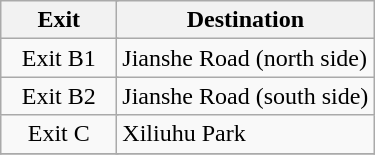<table class=wikitable>
<tr>
<th style="width:70px" colspan=2>Exit</th>
<th>Destination</th>
</tr>
<tr>
<td align=center colspan=2>Exit B1</td>
<td>Jianshe Road (north side)</td>
</tr>
<tr>
<td align=center colspan=2>Exit B2</td>
<td>Jianshe Road (south side)</td>
</tr>
<tr>
<td align=center colspan=2>Exit C</td>
<td>Xiliuhu Park</td>
</tr>
<tr>
</tr>
</table>
